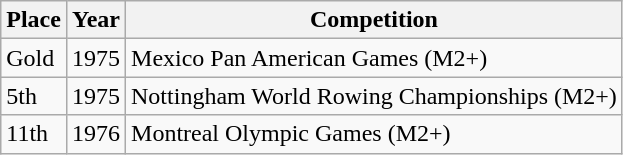<table class="wikitable">
<tr>
<th>Place</th>
<th>Year</th>
<th>Competition</th>
</tr>
<tr>
<td>Gold</td>
<td>1975</td>
<td>Mexico Pan American Games (M2+)</td>
</tr>
<tr>
<td>5th</td>
<td>1975</td>
<td>Nottingham  World Rowing Championships (M2+)</td>
</tr>
<tr>
<td>11th</td>
<td>1976</td>
<td>Montreal Olympic Games (M2+)</td>
</tr>
</table>
